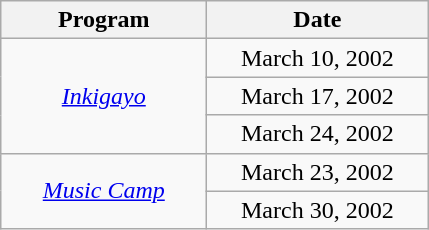<table class="wikitable" style="text-align:center">
<tr>
<th width="130">Program</th>
<th width="140">Date</th>
</tr>
<tr>
<td rowspan="3"><em><a href='#'>Inkigayo</a></em></td>
<td>March 10, 2002</td>
</tr>
<tr>
<td>March 17, 2002</td>
</tr>
<tr>
<td>March 24, 2002</td>
</tr>
<tr>
<td rowspan="2"><em><a href='#'>Music Camp</a></em></td>
<td>March 23, 2002</td>
</tr>
<tr>
<td>March 30, 2002</td>
</tr>
</table>
